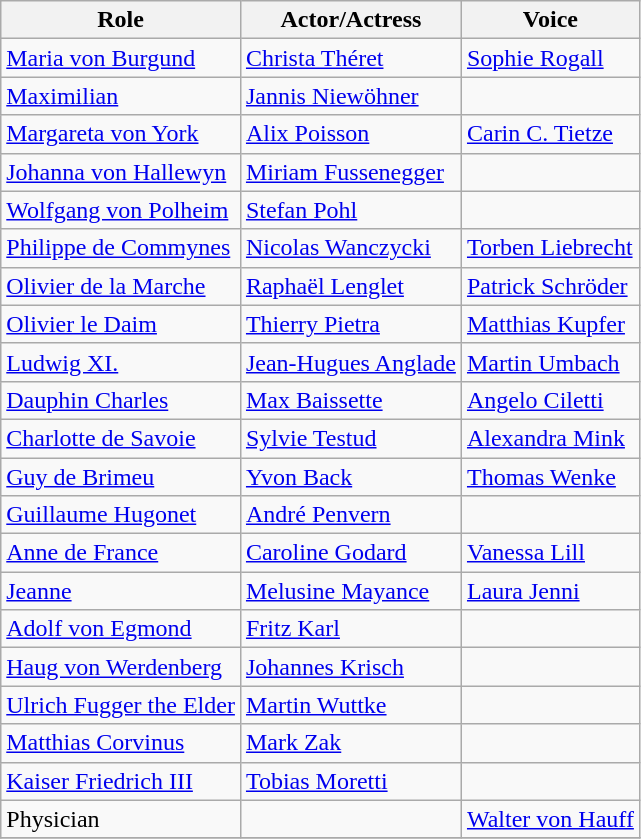<table class="wikitable">
<tr>
<th>Role</th>
<th>Actor/Actress</th>
<th>Voice</th>
</tr>
<tr>
<td><a href='#'>Maria von Burgund</a></td>
<td><a href='#'>Christa Théret</a></td>
<td><a href='#'>Sophie Rogall</a></td>
</tr>
<tr>
<td><a href='#'>Maximilian</a></td>
<td><a href='#'>Jannis Niewöhner</a></td>
<td></td>
</tr>
<tr>
<td><a href='#'>Margareta von York</a></td>
<td><a href='#'>Alix Poisson</a></td>
<td><a href='#'>Carin C. Tietze</a></td>
</tr>
<tr>
<td><a href='#'>Johanna von Hallewyn</a></td>
<td><a href='#'>Miriam Fussenegger</a></td>
<td></td>
</tr>
<tr>
<td><a href='#'>Wolfgang von Polheim</a></td>
<td><a href='#'>Stefan Pohl</a></td>
<td></td>
</tr>
<tr>
<td><a href='#'>Philippe de Commynes</a></td>
<td><a href='#'>Nicolas Wanczycki</a></td>
<td><a href='#'>Torben Liebrecht</a></td>
</tr>
<tr>
<td><a href='#'>Olivier de la Marche</a></td>
<td><a href='#'>Raphaël Lenglet</a></td>
<td><a href='#'>Patrick Schröder</a></td>
</tr>
<tr>
<td><a href='#'>Olivier le Daim</a></td>
<td><a href='#'>Thierry Pietra</a></td>
<td><a href='#'>Matthias Kupfer</a></td>
</tr>
<tr>
<td><a href='#'>Ludwig XI.</a></td>
<td><a href='#'>Jean-Hugues Anglade</a></td>
<td><a href='#'>Martin Umbach</a></td>
</tr>
<tr>
<td><a href='#'>Dauphin Charles</a></td>
<td><a href='#'>Max Baissette</a></td>
<td><a href='#'>Angelo Ciletti</a></td>
</tr>
<tr>
<td><a href='#'>Charlotte de Savoie</a></td>
<td><a href='#'>Sylvie Testud</a></td>
<td><a href='#'>Alexandra Mink</a></td>
</tr>
<tr>
<td><a href='#'>Guy de Brimeu</a></td>
<td><a href='#'>Yvon Back</a></td>
<td><a href='#'>Thomas Wenke</a></td>
</tr>
<tr>
<td><a href='#'>Guillaume Hugonet</a></td>
<td><a href='#'>André Penvern</a></td>
<td></td>
</tr>
<tr>
<td><a href='#'>Anne de France</a></td>
<td><a href='#'>Caroline Godard</a></td>
<td><a href='#'>Vanessa Lill</a></td>
</tr>
<tr>
<td><a href='#'>Jeanne</a></td>
<td><a href='#'>Melusine Mayance</a></td>
<td><a href='#'>Laura Jenni</a></td>
</tr>
<tr>
<td><a href='#'>Adolf von Egmond</a></td>
<td><a href='#'>Fritz Karl</a></td>
<td></td>
</tr>
<tr>
<td><a href='#'>Haug von Werdenberg</a></td>
<td><a href='#'>Johannes Krisch</a></td>
<td></td>
</tr>
<tr>
<td><a href='#'>Ulrich Fugger the Elder</a></td>
<td><a href='#'>Martin Wuttke</a></td>
<td></td>
</tr>
<tr>
<td><a href='#'>Matthias Corvinus</a></td>
<td><a href='#'>Mark Zak</a></td>
<td></td>
</tr>
<tr>
<td><a href='#'>Kaiser Friedrich III</a></td>
<td><a href='#'>Tobias Moretti</a></td>
<td></td>
</tr>
<tr>
<td>Physician</td>
<td></td>
<td><a href='#'>Walter von Hauff</a></td>
</tr>
<tr>
</tr>
</table>
